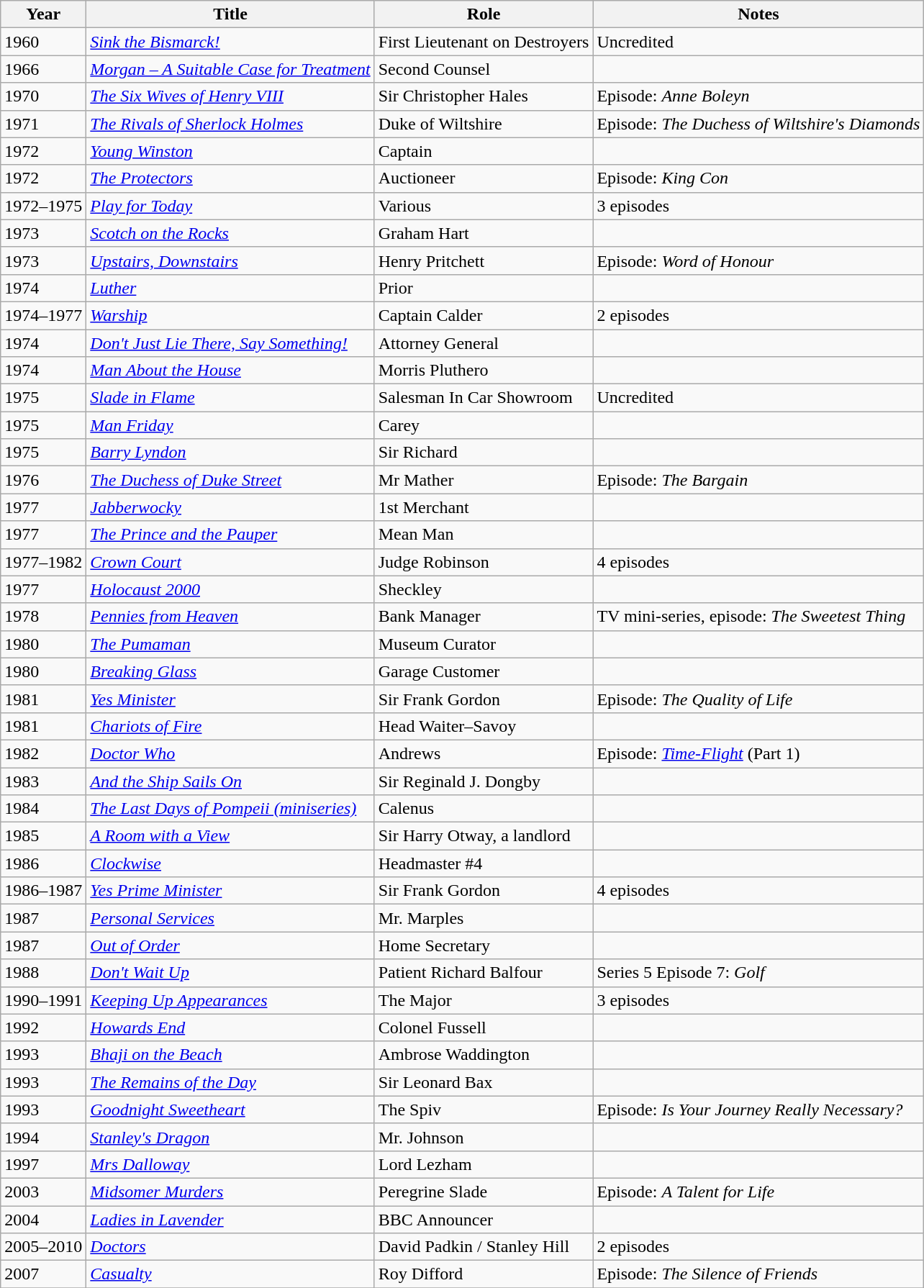<table class="wikitable">
<tr>
<th>Year</th>
<th>Title</th>
<th>Role</th>
<th>Notes</th>
</tr>
<tr>
<td>1960</td>
<td><em><a href='#'>Sink the Bismarck!</a></em></td>
<td>First Lieutenant on Destroyers</td>
<td>Uncredited</td>
</tr>
<tr>
<td>1966</td>
<td><em><a href='#'>Morgan – A Suitable Case for Treatment</a></em></td>
<td>Second Counsel</td>
<td></td>
</tr>
<tr>
<td>1970</td>
<td><em><a href='#'>The Six Wives of Henry VIII</a></em></td>
<td>Sir Christopher Hales</td>
<td>Episode: <em>Anne Boleyn</em></td>
</tr>
<tr>
<td>1971</td>
<td><em><a href='#'>The Rivals of Sherlock Holmes</a></em></td>
<td>Duke of Wiltshire</td>
<td>Episode: <em>The Duchess of Wiltshire's Diamonds</em></td>
</tr>
<tr>
<td>1972</td>
<td><em><a href='#'>Young Winston</a></em></td>
<td>Captain</td>
<td></td>
</tr>
<tr>
<td>1972</td>
<td><em><a href='#'>The Protectors</a></em></td>
<td>Auctioneer</td>
<td>Episode: <em>King Con</em></td>
</tr>
<tr>
<td>1972–1975</td>
<td><em><a href='#'>Play for Today</a></em></td>
<td>Various</td>
<td>3 episodes</td>
</tr>
<tr>
<td>1973</td>
<td><em><a href='#'>Scotch on the Rocks</a></em></td>
<td>Graham Hart</td>
<td></td>
</tr>
<tr>
<td>1973</td>
<td><em><a href='#'>Upstairs, Downstairs</a></em></td>
<td>Henry Pritchett</td>
<td>Episode: <em>Word of Honour</em></td>
</tr>
<tr>
<td>1974</td>
<td><em><a href='#'>Luther</a></em></td>
<td>Prior</td>
<td></td>
</tr>
<tr>
<td>1974–1977</td>
<td><em><a href='#'>Warship</a></em></td>
<td>Captain Calder</td>
<td>2 episodes</td>
</tr>
<tr>
<td>1974</td>
<td><em><a href='#'>Don't Just Lie There, Say Something!</a></em></td>
<td>Attorney General</td>
<td></td>
</tr>
<tr>
<td>1974</td>
<td><em><a href='#'>Man About the House</a></em></td>
<td>Morris Pluthero</td>
<td></td>
</tr>
<tr>
<td>1975</td>
<td><em><a href='#'>Slade in Flame</a></em></td>
<td>Salesman In Car Showroom</td>
<td>Uncredited</td>
</tr>
<tr>
<td>1975</td>
<td><em><a href='#'>Man Friday</a></em></td>
<td>Carey</td>
<td></td>
</tr>
<tr>
<td>1975</td>
<td><em><a href='#'>Barry Lyndon</a></em></td>
<td>Sir Richard</td>
<td></td>
</tr>
<tr>
<td>1976</td>
<td><em><a href='#'>The Duchess of Duke Street</a></em></td>
<td>Mr Mather</td>
<td>Episode: <em>The Bargain</em></td>
</tr>
<tr>
<td>1977</td>
<td><em><a href='#'>Jabberwocky</a></em></td>
<td>1st Merchant</td>
<td></td>
</tr>
<tr>
<td>1977</td>
<td><em><a href='#'>The Prince and the Pauper</a></em></td>
<td>Mean Man</td>
<td></td>
</tr>
<tr>
<td>1977–1982</td>
<td><em><a href='#'>Crown Court</a></em></td>
<td>Judge Robinson</td>
<td>4 episodes</td>
</tr>
<tr>
<td>1977</td>
<td><em><a href='#'>Holocaust 2000</a></em></td>
<td>Sheckley</td>
<td></td>
</tr>
<tr>
<td>1978</td>
<td><em><a href='#'>Pennies from Heaven</a></em></td>
<td>Bank Manager</td>
<td>TV mini-series, episode: <em>The Sweetest Thing</em></td>
</tr>
<tr>
<td>1980</td>
<td><em><a href='#'>The Pumaman</a></em></td>
<td>Museum Curator</td>
<td></td>
</tr>
<tr>
<td>1980</td>
<td><em><a href='#'>Breaking Glass</a></em></td>
<td>Garage Customer</td>
<td></td>
</tr>
<tr>
<td>1981</td>
<td><em><a href='#'>Yes Minister</a></em></td>
<td>Sir Frank Gordon</td>
<td>Episode: <em>The Quality of Life</em></td>
</tr>
<tr>
<td>1981</td>
<td><em><a href='#'>Chariots of Fire</a></em></td>
<td>Head Waiter–Savoy</td>
<td></td>
</tr>
<tr>
<td>1982</td>
<td><em><a href='#'>Doctor Who</a></em></td>
<td>Andrews</td>
<td>Episode: <em><a href='#'>Time-Flight</a></em> (Part 1)</td>
</tr>
<tr>
<td>1983</td>
<td><em><a href='#'>And the Ship Sails On</a></em></td>
<td>Sir Reginald J. Dongby</td>
<td></td>
</tr>
<tr>
<td>1984</td>
<td><em><a href='#'>The Last Days of Pompeii (miniseries)</a></em></td>
<td>Calenus</td>
<td></td>
</tr>
<tr>
<td>1985</td>
<td><em><a href='#'>A Room with a View</a></em></td>
<td>Sir Harry Otway, a landlord</td>
<td></td>
</tr>
<tr>
<td>1986</td>
<td><em><a href='#'>Clockwise</a></em></td>
<td>Headmaster #4</td>
<td></td>
</tr>
<tr>
<td>1986–1987</td>
<td><em><a href='#'>Yes Prime Minister</a></em></td>
<td>Sir Frank Gordon</td>
<td>4 episodes</td>
</tr>
<tr>
<td>1987</td>
<td><em><a href='#'>Personal Services</a></em></td>
<td>Mr. Marples</td>
<td></td>
</tr>
<tr>
<td>1987</td>
<td><em><a href='#'>Out of Order</a></em></td>
<td>Home Secretary</td>
<td></td>
</tr>
<tr>
<td>1988</td>
<td><em><a href='#'>Don't Wait Up</a></em></td>
<td>Patient Richard Balfour</td>
<td>Series 5 Episode 7: <em>Golf</em></td>
</tr>
<tr>
<td>1990–1991</td>
<td><em><a href='#'>Keeping Up Appearances</a></em></td>
<td>The Major</td>
<td>3 episodes</td>
</tr>
<tr>
<td>1992</td>
<td><em><a href='#'>Howards End</a></em></td>
<td>Colonel Fussell</td>
<td></td>
</tr>
<tr>
<td>1993</td>
<td><em><a href='#'>Bhaji on the Beach</a></em></td>
<td>Ambrose Waddington</td>
<td></td>
</tr>
<tr>
<td>1993</td>
<td><em><a href='#'>The Remains of the Day</a></em></td>
<td>Sir Leonard Bax</td>
<td></td>
</tr>
<tr>
<td>1993</td>
<td><em><a href='#'>Goodnight Sweetheart</a></em></td>
<td>The Spiv</td>
<td>Episode: <em>Is Your Journey Really Necessary?</em></td>
</tr>
<tr>
<td>1994</td>
<td><em><a href='#'>Stanley's Dragon</a></em></td>
<td>Mr. Johnson</td>
<td></td>
</tr>
<tr>
<td>1997</td>
<td><em><a href='#'>Mrs Dalloway</a></em></td>
<td>Lord Lezham</td>
<td></td>
</tr>
<tr>
<td>2003</td>
<td><em><a href='#'>Midsomer Murders</a></em></td>
<td>Peregrine Slade</td>
<td>Episode: <em>A Talent for Life</em></td>
</tr>
<tr>
<td>2004</td>
<td><em><a href='#'>Ladies in Lavender</a></em></td>
<td>BBC Announcer</td>
<td></td>
</tr>
<tr>
<td>2005–2010</td>
<td><em><a href='#'>Doctors</a></em></td>
<td>David Padkin / Stanley Hill</td>
<td>2 episodes</td>
</tr>
<tr>
<td>2007</td>
<td><em><a href='#'>Casualty</a></em></td>
<td>Roy Difford</td>
<td>Episode: <em>The Silence of Friends</em></td>
</tr>
<tr>
</tr>
</table>
